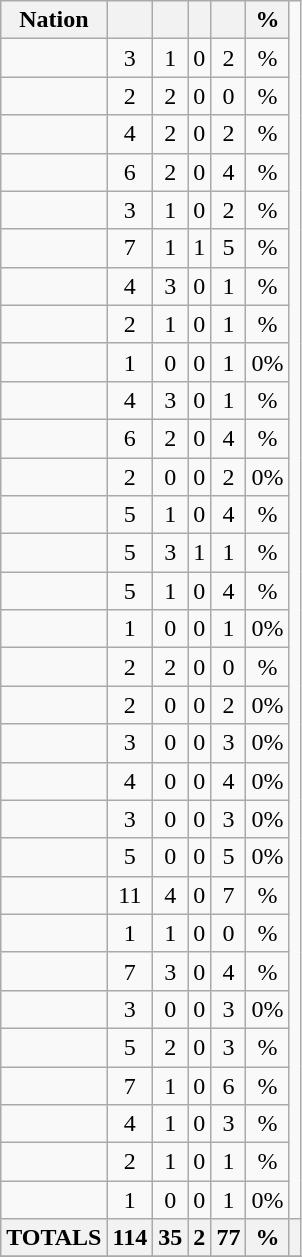<table class="wikitable sortable" style="text-align:center">
<tr>
<th>Nation</th>
<th></th>
<th></th>
<th></th>
<th></th>
<th>%</th>
</tr>
<tr>
<td align=left></td>
<td>3</td>
<td>1</td>
<td>0</td>
<td>2</td>
<td>%</td>
</tr>
<tr>
<td align=left></td>
<td>2</td>
<td>2</td>
<td>0</td>
<td>0</td>
<td>%</td>
</tr>
<tr>
<td align=left></td>
<td>4</td>
<td>2</td>
<td>0</td>
<td>2</td>
<td>%</td>
</tr>
<tr>
<td align=left></td>
<td>6</td>
<td>2</td>
<td>0</td>
<td>4</td>
<td>%</td>
</tr>
<tr>
<td align=left></td>
<td>3</td>
<td>1</td>
<td>0</td>
<td>2</td>
<td>%</td>
</tr>
<tr>
<td align=left></td>
<td>7</td>
<td>1</td>
<td>1</td>
<td>5</td>
<td>%</td>
</tr>
<tr>
<td align=left></td>
<td>4</td>
<td>3</td>
<td>0</td>
<td>1</td>
<td>%</td>
</tr>
<tr>
<td align=left></td>
<td>2</td>
<td>1</td>
<td>0</td>
<td>1</td>
<td>%</td>
</tr>
<tr>
<td align=left></td>
<td>1</td>
<td>0</td>
<td>0</td>
<td>1</td>
<td>0%</td>
</tr>
<tr>
<td align=left></td>
<td>4</td>
<td>3</td>
<td>0</td>
<td>1</td>
<td>%</td>
</tr>
<tr>
<td align=left></td>
<td>6</td>
<td>2</td>
<td>0</td>
<td>4</td>
<td>%</td>
</tr>
<tr>
<td align=left></td>
<td>2</td>
<td>0</td>
<td>0</td>
<td>2</td>
<td>0%</td>
</tr>
<tr>
<td align=left></td>
<td>5</td>
<td>1</td>
<td>0</td>
<td>4</td>
<td>%</td>
</tr>
<tr>
<td align=left></td>
<td>5</td>
<td>3</td>
<td>1</td>
<td>1</td>
<td>%</td>
</tr>
<tr>
<td align=left></td>
<td>5</td>
<td>1</td>
<td>0</td>
<td>4</td>
<td>%</td>
</tr>
<tr>
<td align=left></td>
<td>1</td>
<td>0</td>
<td>0</td>
<td>1</td>
<td>0%</td>
</tr>
<tr>
<td align=left></td>
<td>2</td>
<td>2</td>
<td>0</td>
<td>0</td>
<td>%</td>
</tr>
<tr>
<td align=left></td>
<td>2</td>
<td>0</td>
<td>0</td>
<td>2</td>
<td>0%</td>
</tr>
<tr>
<td align=left></td>
<td>3</td>
<td>0</td>
<td>0</td>
<td>3</td>
<td>0%</td>
</tr>
<tr>
<td align=left></td>
<td>4</td>
<td>0</td>
<td>0</td>
<td>4</td>
<td>0%</td>
</tr>
<tr>
<td align=left></td>
<td>3</td>
<td>0</td>
<td>0</td>
<td>3</td>
<td>0%</td>
</tr>
<tr>
<td align=left></td>
<td>5</td>
<td>0</td>
<td>0</td>
<td>5</td>
<td>0%</td>
</tr>
<tr>
<td align=left></td>
<td>11</td>
<td>4</td>
<td>0</td>
<td>7</td>
<td>%</td>
</tr>
<tr>
<td align=left></td>
<td>1</td>
<td>1</td>
<td>0</td>
<td>0</td>
<td>%</td>
</tr>
<tr>
<td align=left></td>
<td>7</td>
<td>3</td>
<td>0</td>
<td>4</td>
<td>%</td>
</tr>
<tr>
<td align=left></td>
<td>3</td>
<td>0</td>
<td>0</td>
<td>3</td>
<td>0%</td>
</tr>
<tr>
<td align=left></td>
<td>5</td>
<td>2</td>
<td>0</td>
<td>3</td>
<td>%</td>
</tr>
<tr>
<td align=left></td>
<td>7</td>
<td>1</td>
<td>0</td>
<td>6</td>
<td>%</td>
</tr>
<tr>
<td align=left></td>
<td>4</td>
<td>1</td>
<td>0</td>
<td>3</td>
<td>%</td>
</tr>
<tr>
<td align=left></td>
<td>2</td>
<td>1</td>
<td>0</td>
<td>1</td>
<td>%</td>
</tr>
<tr>
<td align=left></td>
<td>1</td>
<td>0</td>
<td>0</td>
<td>1</td>
<td>0%</td>
</tr>
<tr>
<th align=left><strong>TOTALS</strong></th>
<th><strong>114</strong></th>
<th><strong>35</strong></th>
<th><strong>2</strong></th>
<th><strong>77</strong></th>
<th><strong>%</strong></th>
<th></th>
</tr>
<tr>
</tr>
</table>
